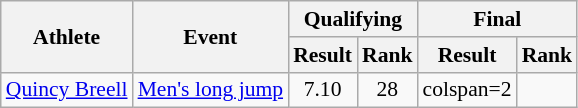<table class=wikitable style="text-align:center; font-size:90%">
<tr>
<th rowspan=2>Athlete</th>
<th rowspan=2>Event</th>
<th colspan=2>Qualifying</th>
<th colspan=2>Final</th>
</tr>
<tr>
<th>Result</th>
<th>Rank</th>
<th>Result</th>
<th>Rank</th>
</tr>
<tr>
<td><a href='#'>Quincy Breell</a></td>
<td><a href='#'>Men's long jump</a></td>
<td>7.10</td>
<td>28</td>
<td>colspan=2</td>
</tr>
</table>
